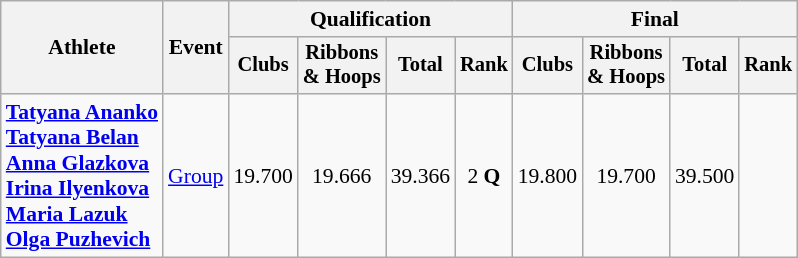<table class=wikitable style="font-size:90%; text-align:center">
<tr>
<th rowspan="2">Athlete</th>
<th rowspan="2">Event</th>
<th colspan=4>Qualification</th>
<th colspan=4>Final</th>
</tr>
<tr style="font-size:95%">
<th>Clubs</th>
<th>Ribbons<br> & Hoops</th>
<th>Total</th>
<th>Rank</th>
<th>Clubs</th>
<th>Ribbons<br> & Hoops</th>
<th>Total</th>
<th>Rank</th>
</tr>
<tr>
<td align=left><strong><a href='#'>Tatyana Ananko</a></strong><br> <strong><a href='#'>Tatyana Belan</a></strong><br> <strong><a href='#'>Anna Glazkova</a></strong><br> <strong><a href='#'>Irina Ilyenkova</a></strong><br> <strong><a href='#'>Maria Lazuk</a></strong><br> <strong><a href='#'>Olga Puzhevich</a></strong></td>
<td align=left><a href='#'>Group</a></td>
<td>19.700</td>
<td>19.666</td>
<td>39.366</td>
<td>2 <strong>Q</strong></td>
<td>19.800</td>
<td>19.700</td>
<td>39.500</td>
<td></td>
</tr>
</table>
